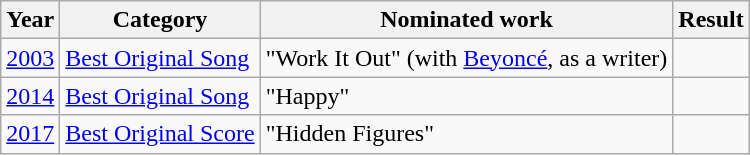<table class="wikitable">
<tr>
<th>Year</th>
<th>Category</th>
<th>Nominated work</th>
<th>Result</th>
</tr>
<tr>
<td><a href='#'>2003</a></td>
<td><a href='#'>Best Original Song</a></td>
<td>"Work It Out" (with <a href='#'>Beyoncé</a>, as a writer)</td>
<td></td>
</tr>
<tr>
<td><a href='#'>2014</a></td>
<td><a href='#'>Best Original Song</a></td>
<td>"Happy"</td>
<td></td>
</tr>
<tr>
<td><a href='#'>2017</a></td>
<td><a href='#'>Best Original Score</a></td>
<td>"Hidden Figures"</td>
<td></td>
</tr>
</table>
